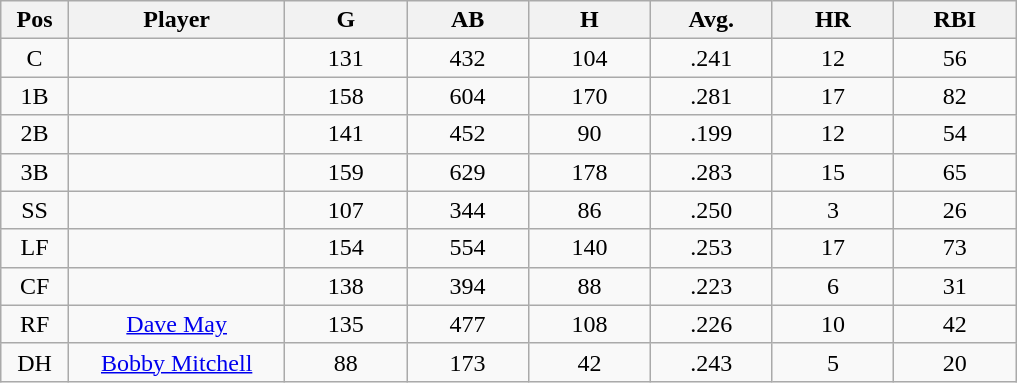<table class="wikitable sortable">
<tr>
<th bgcolor="#DDDDFF" width="5%">Pos</th>
<th bgcolor="#DDDDFF" width="16%">Player</th>
<th bgcolor="#DDDDFF" width="9%">G</th>
<th bgcolor="#DDDDFF" width="9%">AB</th>
<th bgcolor="#DDDDFF" width="9%">H</th>
<th bgcolor="#DDDDFF" width="9%">Avg.</th>
<th bgcolor="#DDDDFF" width="9%">HR</th>
<th bgcolor="#DDDDFF" width="9%">RBI</th>
</tr>
<tr align="center">
<td>C</td>
<td></td>
<td>131</td>
<td>432</td>
<td>104</td>
<td>.241</td>
<td>12</td>
<td>56</td>
</tr>
<tr align="center">
<td>1B</td>
<td></td>
<td>158</td>
<td>604</td>
<td>170</td>
<td>.281</td>
<td>17</td>
<td>82</td>
</tr>
<tr align="center">
<td>2B</td>
<td></td>
<td>141</td>
<td>452</td>
<td>90</td>
<td>.199</td>
<td>12</td>
<td>54</td>
</tr>
<tr align="center">
<td>3B</td>
<td></td>
<td>159</td>
<td>629</td>
<td>178</td>
<td>.283</td>
<td>15</td>
<td>65</td>
</tr>
<tr align="center">
<td>SS</td>
<td></td>
<td>107</td>
<td>344</td>
<td>86</td>
<td>.250</td>
<td>3</td>
<td>26</td>
</tr>
<tr align="center">
<td>LF</td>
<td></td>
<td>154</td>
<td>554</td>
<td>140</td>
<td>.253</td>
<td>17</td>
<td>73</td>
</tr>
<tr align="center">
<td>CF</td>
<td></td>
<td>138</td>
<td>394</td>
<td>88</td>
<td>.223</td>
<td>6</td>
<td>31</td>
</tr>
<tr align="center">
<td>RF</td>
<td><a href='#'>Dave May</a></td>
<td>135</td>
<td>477</td>
<td>108</td>
<td>.226</td>
<td>10</td>
<td>42</td>
</tr>
<tr align=center>
<td>DH</td>
<td><a href='#'>Bobby Mitchell</a></td>
<td>88</td>
<td>173</td>
<td>42</td>
<td>.243</td>
<td>5</td>
<td>20</td>
</tr>
</table>
